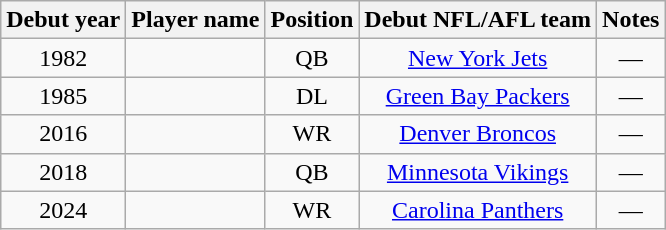<table class="wikitable sortable">
<tr>
<th>Debut year</th>
<th>Player name</th>
<th>Position</th>
<th>Debut NFL/AFL team</th>
<th>Notes</th>
</tr>
<tr>
<td align="center">1982</td>
<td align="center"></td>
<td align="center">QB</td>
<td align="center"><a href='#'>New York Jets</a></td>
<td align="center">—</td>
</tr>
<tr>
<td align="center">1985</td>
<td align="center"></td>
<td align="center">DL</td>
<td align="center"><a href='#'>Green Bay Packers</a></td>
<td align="center">—</td>
</tr>
<tr>
<td align="center">2016</td>
<td align="center"></td>
<td align="center">WR</td>
<td align="center"><a href='#'>Denver Broncos</a></td>
<td align="center">—</td>
</tr>
<tr>
<td align="center">2018</td>
<td align="center"></td>
<td align="center">QB</td>
<td align="center"><a href='#'>Minnesota Vikings</a></td>
<td align="center">—</td>
</tr>
<tr>
<td align="center">2024</td>
<td align="center"></td>
<td align="center">WR</td>
<td align="center"><a href='#'>Carolina Panthers</a></td>
<td align="center">—</td>
</tr>
</table>
